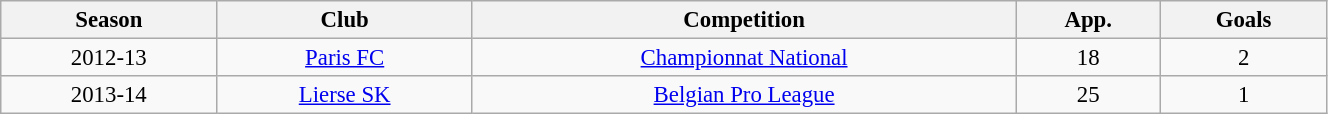<table class="wikitable" style=" text-align:center; font-size:95%;" width="70%">
<tr ---->
<th>Season</th>
<th>Club</th>
<th>Competition</th>
<th>App.</th>
<th>Goals</th>
</tr>
<tr>
<td>2012-13</td>
<td><a href='#'>Paris FC</a></td>
<td><a href='#'>Championnat National</a></td>
<td>18</td>
<td>2</td>
</tr>
<tr>
<td>2013-14</td>
<td><a href='#'>Lierse SK</a></td>
<td><a href='#'>Belgian Pro League</a></td>
<td>25</td>
<td>1</td>
</tr>
</table>
